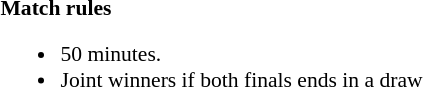<table width=100% style="font-size: 90%">
<tr>
<td style="width:60%; vertical-align:top;"><br><strong>Match rules</strong><ul><li>50 minutes.</li><li>Joint winners if both finals ends in a draw</li></ul></td>
</tr>
</table>
